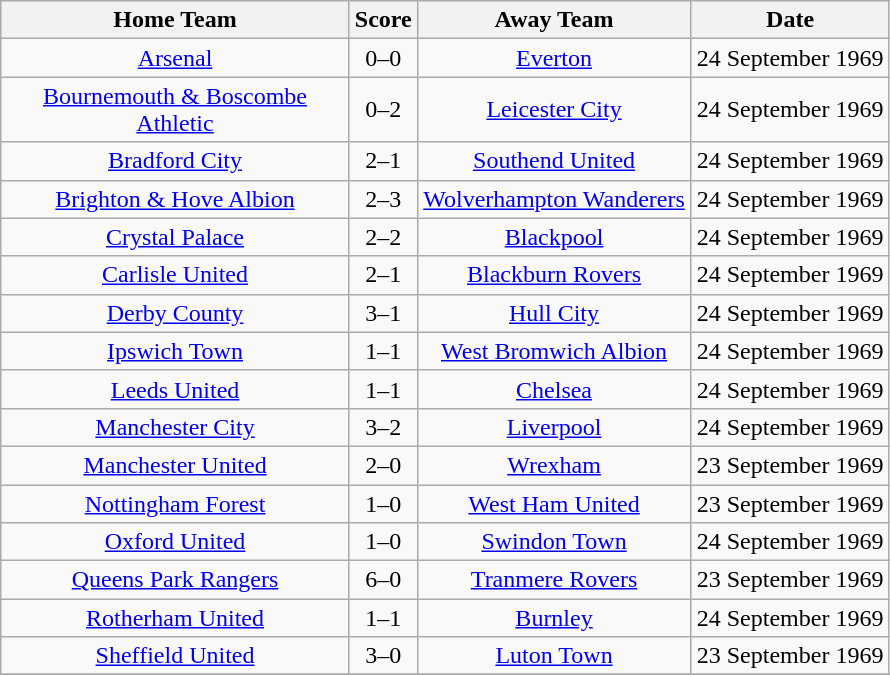<table class="wikitable" style="text-align:center;">
<tr>
<th width=225>Home Team</th>
<th width=20>Score</th>
<th width=175>Away Team</th>
<th width=125>Date</th>
</tr>
<tr>
<td><a href='#'>Arsenal</a></td>
<td>0–0</td>
<td><a href='#'>Everton</a></td>
<td>24 September 1969</td>
</tr>
<tr>
<td><a href='#'>Bournemouth & Boscombe Athletic</a></td>
<td>0–2</td>
<td><a href='#'>Leicester City</a></td>
<td>24 September 1969</td>
</tr>
<tr>
<td><a href='#'>Bradford City</a></td>
<td>2–1</td>
<td><a href='#'>Southend United</a></td>
<td>24 September 1969</td>
</tr>
<tr>
<td><a href='#'>Brighton & Hove Albion</a></td>
<td>2–3</td>
<td><a href='#'>Wolverhampton Wanderers</a></td>
<td>24 September 1969</td>
</tr>
<tr>
<td><a href='#'>Crystal Palace</a></td>
<td>2–2</td>
<td><a href='#'>Blackpool</a></td>
<td>24 September 1969</td>
</tr>
<tr>
<td><a href='#'>Carlisle United</a></td>
<td>2–1</td>
<td><a href='#'>Blackburn Rovers</a></td>
<td>24 September 1969</td>
</tr>
<tr>
<td><a href='#'>Derby County</a></td>
<td>3–1</td>
<td><a href='#'>Hull City</a></td>
<td>24 September 1969</td>
</tr>
<tr>
<td><a href='#'>Ipswich Town</a></td>
<td>1–1</td>
<td><a href='#'>West Bromwich Albion</a></td>
<td>24 September 1969</td>
</tr>
<tr>
<td><a href='#'>Leeds United</a></td>
<td>1–1</td>
<td><a href='#'>Chelsea</a></td>
<td>24 September 1969</td>
</tr>
<tr>
<td><a href='#'>Manchester City</a></td>
<td>3–2</td>
<td><a href='#'>Liverpool</a></td>
<td>24 September 1969</td>
</tr>
<tr>
<td><a href='#'>Manchester United</a></td>
<td>2–0</td>
<td><a href='#'>Wrexham</a></td>
<td>23 September 1969</td>
</tr>
<tr>
<td><a href='#'>Nottingham Forest</a></td>
<td>1–0</td>
<td><a href='#'>West Ham United</a></td>
<td>23 September 1969</td>
</tr>
<tr>
<td><a href='#'>Oxford United</a></td>
<td>1–0</td>
<td><a href='#'>Swindon Town</a></td>
<td>24 September 1969</td>
</tr>
<tr>
<td><a href='#'>Queens Park Rangers</a></td>
<td>6–0</td>
<td><a href='#'>Tranmere Rovers</a></td>
<td>23 September 1969</td>
</tr>
<tr>
<td><a href='#'>Rotherham United</a></td>
<td>1–1</td>
<td><a href='#'>Burnley</a></td>
<td>24 September 1969</td>
</tr>
<tr>
<td><a href='#'>Sheffield United</a></td>
<td>3–0</td>
<td><a href='#'>Luton Town</a></td>
<td>23 September 1969</td>
</tr>
<tr>
</tr>
</table>
